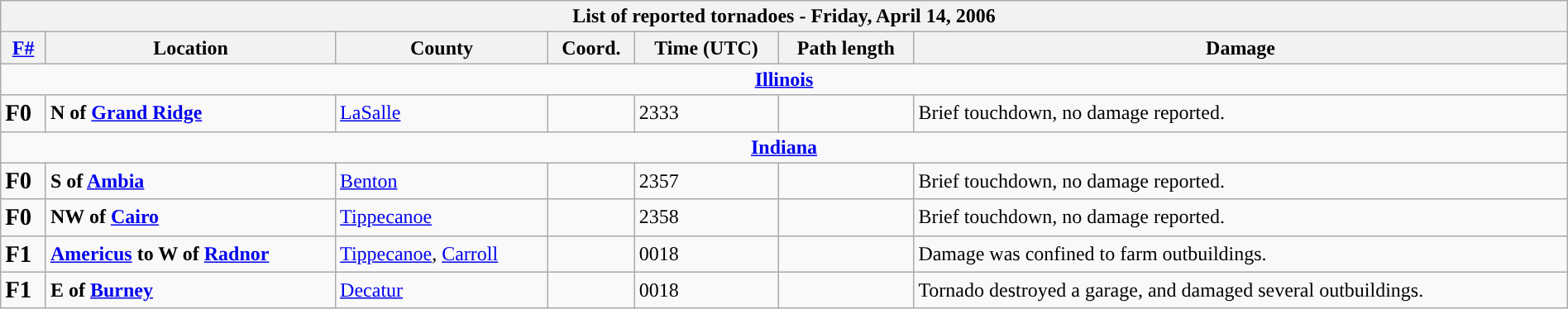<table class="wikitable collapsible" width="100%">
<tr>
<th colspan="7">List of reported tornadoes - Friday, April 14, 2006</th>
</tr>
<tr>
<th><a href='#'>F#</a></th>
<th>Location</th>
<th>County</th>
<th>Coord.</th>
<th>Time (UTC)</th>
<th>Path length</th>
<th>Damage</th>
</tr>
<tr>
<td colspan="7" align=center><strong><a href='#'>Illinois</a></strong></td>
</tr>
<tr>
<td><big><strong>F0</strong></big></td>
<td><strong>N of <a href='#'>Grand Ridge</a></strong></td>
<td><a href='#'>LaSalle</a></td>
<td></td>
<td>2333</td>
<td></td>
<td>Brief touchdown, no damage reported.</td>
</tr>
<tr>
<td colspan="7" align=center><strong><a href='#'>Indiana</a></strong></td>
</tr>
<tr>
<td><big><strong>F0</strong></big></td>
<td><strong>S of <a href='#'>Ambia</a></strong></td>
<td><a href='#'>Benton</a></td>
<td></td>
<td>2357</td>
<td></td>
<td>Brief touchdown, no damage reported.</td>
</tr>
<tr>
<td><big><strong>F0</strong></big></td>
<td><strong>NW of <a href='#'>Cairo</a></strong></td>
<td><a href='#'>Tippecanoe</a></td>
<td></td>
<td>2358</td>
<td></td>
<td>Brief touchdown, no damage reported.</td>
</tr>
<tr>
<td><big><strong>F1</strong></big></td>
<td><strong><a href='#'>Americus</a> to W of <a href='#'>Radnor</a></strong></td>
<td><a href='#'>Tippecanoe</a>, <a href='#'>Carroll</a></td>
<td></td>
<td>0018</td>
<td></td>
<td>Damage was confined to farm outbuildings.</td>
</tr>
<tr>
<td><big><strong>F1</strong></big></td>
<td><strong>E of <a href='#'>Burney</a></strong></td>
<td><a href='#'>Decatur</a></td>
<td></td>
<td>0018</td>
<td></td>
<td>Tornado destroyed a garage, and damaged several outbuildings.</td>
</tr>
</table>
